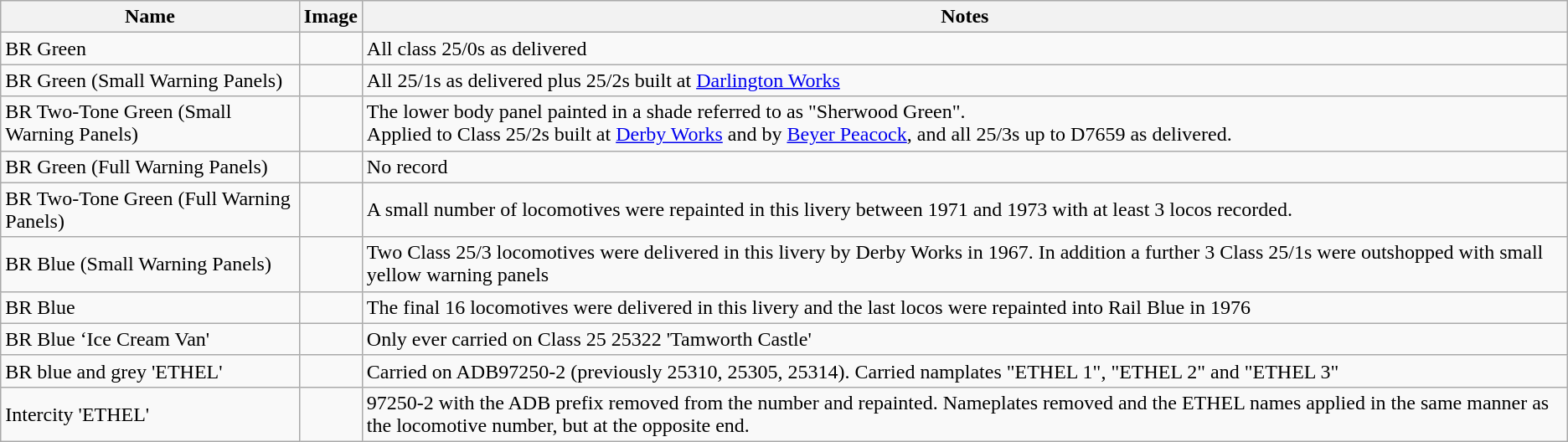<table class="wikitable">
<tr>
<th>Name</th>
<th>Image</th>
<th>Notes</th>
</tr>
<tr>
<td>BR Green</td>
<td></td>
<td>All class 25/0s as delivered</td>
</tr>
<tr>
<td>BR Green (Small Warning Panels)</td>
<td></td>
<td>All 25/1s as delivered plus 25/2s built at <a href='#'>Darlington Works</a></td>
</tr>
<tr>
<td>BR Two-Tone Green (Small Warning Panels)</td>
<td></td>
<td>The lower body panel painted in a shade referred to as "Sherwood Green".<br>Applied to Class 25/2s built at <a href='#'>Derby Works</a> and by <a href='#'>Beyer Peacock</a>, and all 25/3s up to D7659 as delivered.</td>
</tr>
<tr>
<td>BR Green (Full Warning Panels)</td>
<td></td>
<td>No record</td>
</tr>
<tr>
<td>BR Two-Tone Green (Full Warning Panels)</td>
<td></td>
<td>A small number of locomotives were repainted in this livery between 1971 and 1973 with at least 3 locos recorded.</td>
</tr>
<tr>
<td>BR Blue (Small Warning Panels)</td>
<td></td>
<td>Two Class 25/3 locomotives were delivered in this livery by Derby Works in 1967. In addition a further 3 Class 25/1s were outshopped with small yellow warning panels</td>
</tr>
<tr>
<td>BR Blue</td>
<td></td>
<td>The final 16 locomotives were delivered in this livery and the last locos were repainted into Rail Blue in 1976</td>
</tr>
<tr>
<td>BR Blue ‘Ice Cream Van'</td>
<td></td>
<td>Only ever carried on Class 25 25322 'Tamworth Castle'</td>
</tr>
<tr>
<td>BR blue and grey 'ETHEL'</td>
<td></td>
<td>Carried on ADB97250-2 (previously 25310, 25305, 25314). Carried namplates "ETHEL 1", "ETHEL 2" and "ETHEL 3"</td>
</tr>
<tr>
<td>Intercity  'ETHEL'</td>
<td></td>
<td>97250-2 with the ADB prefix removed from the number and repainted. Nameplates removed and the ETHEL names applied in the same manner as the locomotive number, but at the opposite end.</td>
</tr>
</table>
